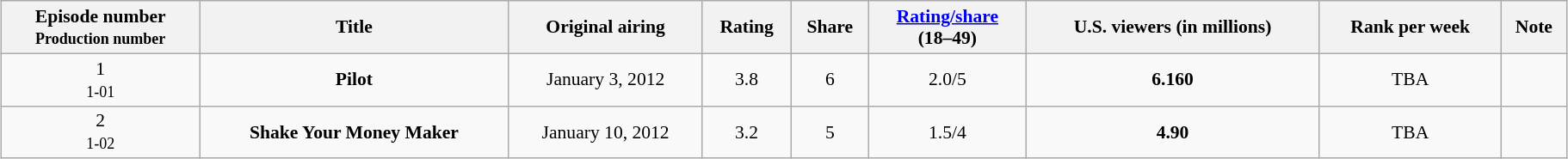<table class="wikitable" style="font-size:90%; text-align:center; width: 96%; margin-left: auto; margin-right: auto;">
<tr>
<th>Episode number<br><small>Production number</small></th>
<th>Title</th>
<th>Original airing</th>
<th>Rating</th>
<th>Share</th>
<th><a href='#'>Rating/share</a><br>(18–49)</th>
<th>U.S. viewers (in millions)</th>
<th>Rank per week</th>
<th>Note</th>
</tr>
<tr>
<td>1<br><small>1-01</small></td>
<td><strong>Pilot</strong></td>
<td>January 3, 2012</td>
<td>3.8</td>
<td>6</td>
<td>2.0/5</td>
<td><strong>6.160</strong></td>
<td>TBA</td>
<td></td>
</tr>
<tr>
<td>2<br><small>1-02</small></td>
<td><strong>Shake Your Money Maker</strong></td>
<td>January 10, 2012</td>
<td>3.2</td>
<td>5</td>
<td>1.5/4</td>
<td><strong>4.90</strong></td>
<td>TBA</td>
<td></td>
</tr>
</table>
